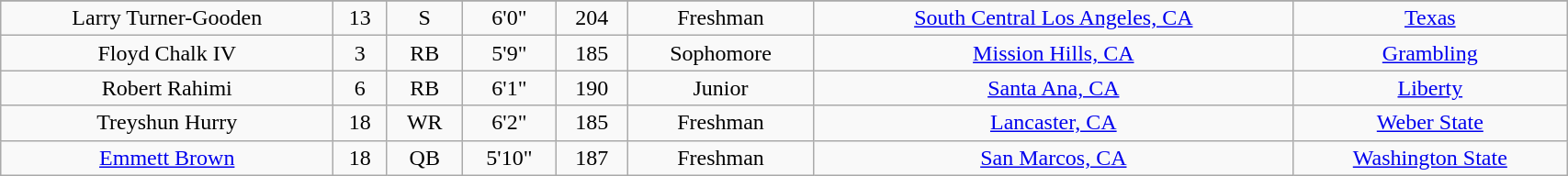<table style="width:90%; text-align:center;" class="wikitable">
<tr>
</tr>
<tr>
<td>Larry Turner-Gooden</td>
<td>13</td>
<td>S</td>
<td>6'0"</td>
<td>204</td>
<td> Freshman</td>
<td><a href='#'>South Central Los Angeles, CA</a></td>
<td><a href='#'>Texas</a></td>
</tr>
<tr>
<td>Floyd Chalk IV</td>
<td>3</td>
<td>RB</td>
<td>5'9"</td>
<td>185</td>
<td>Sophomore</td>
<td><a href='#'>Mission Hills, CA</a></td>
<td><a href='#'>Grambling</a></td>
</tr>
<tr>
<td>Robert Rahimi</td>
<td>6</td>
<td>RB</td>
<td>6'1"</td>
<td>190</td>
<td>Junior</td>
<td><a href='#'>Santa Ana, CA</a></td>
<td><a href='#'>Liberty</a></td>
</tr>
<tr>
<td>Treyshun Hurry</td>
<td>18</td>
<td>WR</td>
<td>6'2"</td>
<td>185</td>
<td> Freshman</td>
<td><a href='#'>Lancaster, CA</a></td>
<td><a href='#'>Weber State</a></td>
</tr>
<tr>
<td><a href='#'>Emmett Brown</a></td>
<td>18</td>
<td>QB</td>
<td>5'10"</td>
<td>187</td>
<td> Freshman</td>
<td><a href='#'>San Marcos, CA</a></td>
<td><a href='#'>Washington State</a></td>
</tr>
</table>
